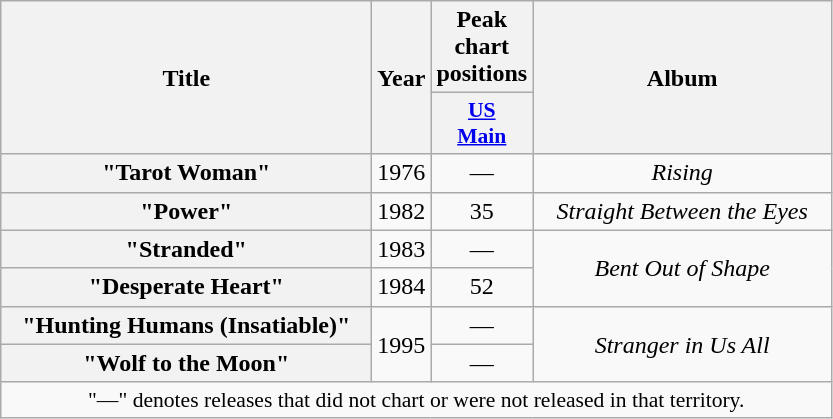<table class="wikitable plainrowheaders" style="text-align:center;">
<tr>
<th rowspan="2" scope="col" style="width:15em;">Title</th>
<th rowspan="2" scope="col" style="width:2em;">Year</th>
<th>Peak chart positions</th>
<th rowspan="2" style="width:12em;">Album</th>
</tr>
<tr>
<th scope="col" style="width:2em;font-size:90%;"><a href='#'>US<br>Main</a><br></th>
</tr>
<tr>
<th scope="row">"Tarot Woman" </th>
<td>1976</td>
<td>—</td>
<td><em>Rising</em></td>
</tr>
<tr>
<th scope="row">"Power" </th>
<td>1982</td>
<td>35</td>
<td><em>Straight Between the Eyes</em></td>
</tr>
<tr>
<th scope="row">"Stranded" </th>
<td>1983</td>
<td>—</td>
<td rowspan="2"><em>Bent Out of Shape</em></td>
</tr>
<tr>
<th scope="row">"Desperate Heart" </th>
<td>1984</td>
<td>52</td>
</tr>
<tr>
<th scope="row">"Hunting Humans (Insatiable)" </th>
<td rowspan="2">1995</td>
<td>—</td>
<td rowspan="2"><em>Stranger in Us All</em></td>
</tr>
<tr>
<th scope="row">"Wolf to the Moon" </th>
<td>—</td>
</tr>
<tr>
<td colspan="4" style="font-size:90%">"—" denotes releases that did not chart or were not released in that territory.</td>
</tr>
</table>
